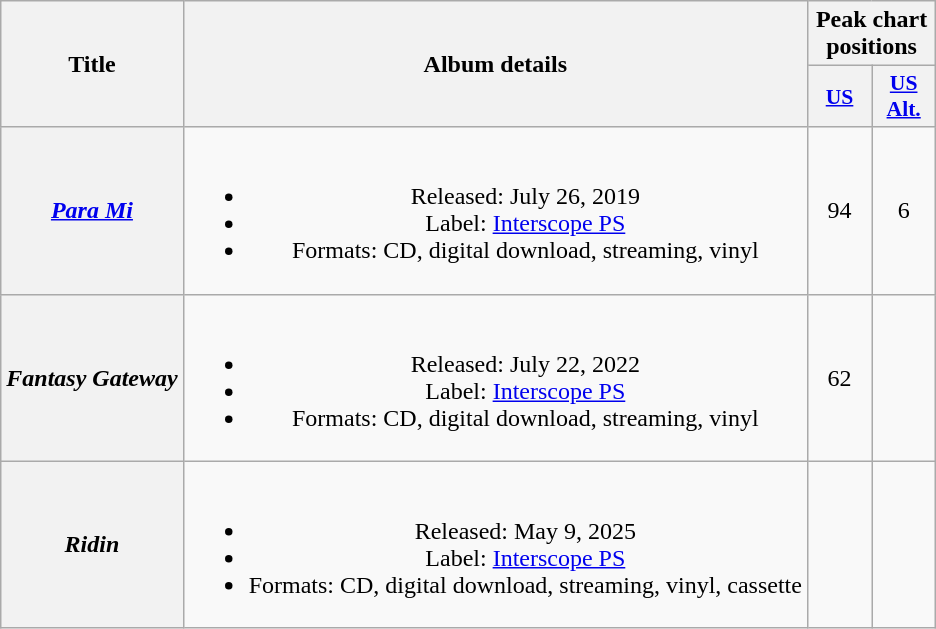<table class="wikitable plainrowheaders" style="text-align:center;">
<tr>
<th rowspan="2" scope="col">Title</th>
<th rowspan="2" scope="col">Album details</th>
<th colspan="2" scope="col">Peak chart positions</th>
</tr>
<tr>
<th scope="col" style="width:2.5em;font-size:90%;"><a href='#'>US</a><br></th>
<th scope="col" style="width:2.5em;font-size:90%;"><a href='#'>US<br>Alt.</a><br></th>
</tr>
<tr>
<th scope="row"><em><a href='#'>Para Mi</a></em></th>
<td><br><ul><li>Released: July 26, 2019</li><li>Label: <a href='#'>Interscope PS</a></li><li>Formats: CD, digital download, streaming, vinyl</li></ul></td>
<td>94</td>
<td>6</td>
</tr>
<tr>
<th scope="row"><em>Fantasy Gateway</em></th>
<td><br><ul><li>Released: July 22, 2022</li><li>Label: <a href='#'>Interscope PS</a></li><li>Formats: CD, digital download, streaming, vinyl</li></ul></td>
<td>62</td>
<td></td>
</tr>
<tr>
<th scope="row"><em>Ridin<strong></th>
<td><br><ul><li>Released: May 9, 2025</li><li>Label: <a href='#'>Interscope PS</a></li><li>Formats: CD, digital download, streaming, vinyl, cassette</li></ul></td>
<td></td>
<td></td>
</tr>
</table>
